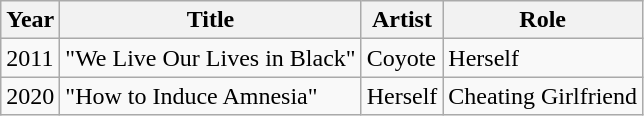<table class="wikitable sortable">
<tr>
<th>Year</th>
<th>Title</th>
<th>Artist</th>
<th>Role</th>
</tr>
<tr>
<td>2011</td>
<td>"We Live Our Lives in Black"</td>
<td>Coyote</td>
<td>Herself</td>
</tr>
<tr>
<td>2020</td>
<td>"How to Induce Amnesia"</td>
<td>Herself</td>
<td>Cheating Girlfriend</td>
</tr>
</table>
